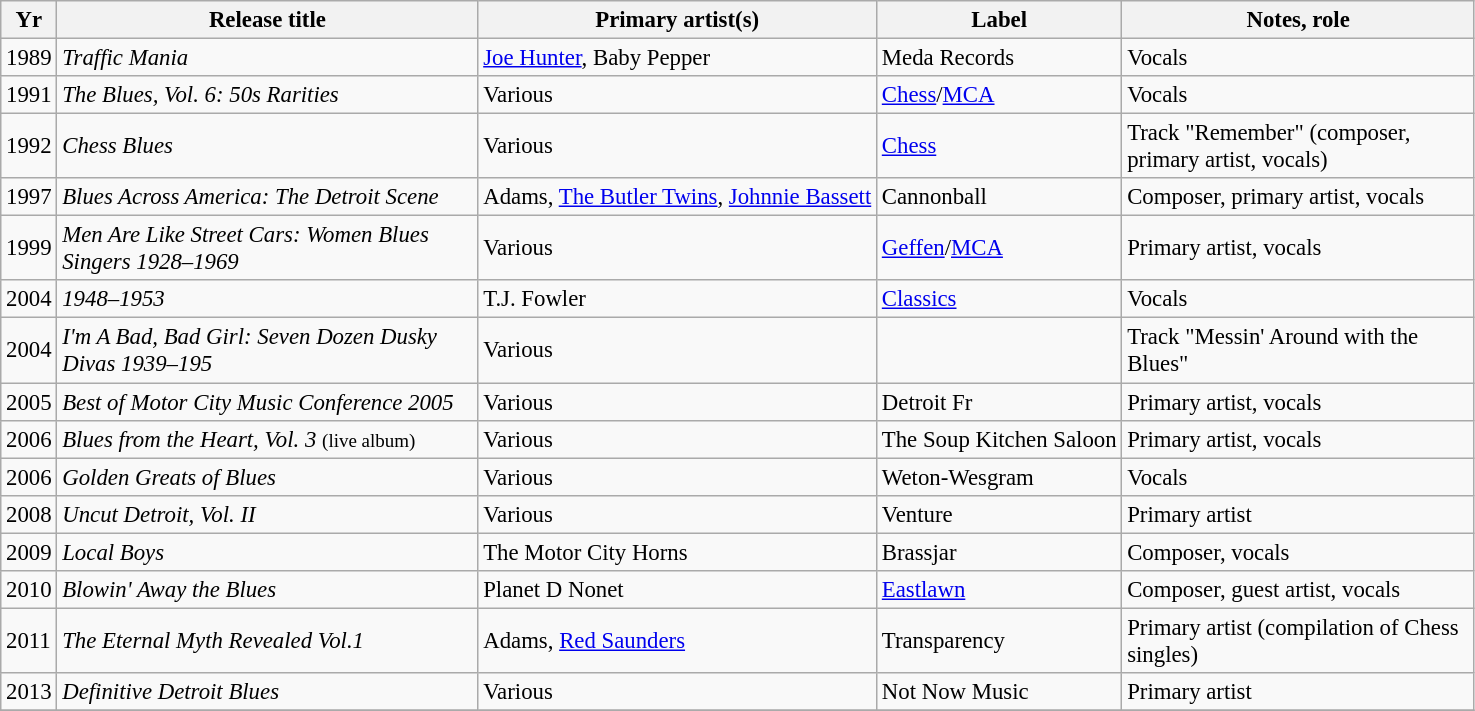<table class="wikitable sortable" style="text-align:left;font-size:95%;">
<tr>
<th>Yr</th>
<th style="width:18em;">Release title</th>
<th>Primary artist(s)</th>
<th>Label</th>
<th style="width:15em;">Notes, role</th>
</tr>
<tr>
<td>1989</td>
<td><em>Traffic Mania</em></td>
<td><a href='#'>Joe Hunter</a>, Baby Pepper</td>
<td>Meda Records</td>
<td>Vocals</td>
</tr>
<tr>
<td>1991</td>
<td><em>The Blues, Vol. 6: 50s Rarities</em></td>
<td>Various</td>
<td><a href='#'>Chess</a>/<a href='#'>MCA</a></td>
<td>Vocals</td>
</tr>
<tr>
<td>1992</td>
<td><em>Chess Blues</em></td>
<td>Various</td>
<td><a href='#'>Chess</a></td>
<td>Track "Remember" (composer, primary artist, vocals)</td>
</tr>
<tr>
<td>1997</td>
<td><em>Blues Across America: The Detroit Scene</em></td>
<td>Adams, <a href='#'>The Butler Twins</a>, <a href='#'>Johnnie Bassett</a></td>
<td>Cannonball</td>
<td>Composer, primary artist, vocals</td>
</tr>
<tr>
<td>1999</td>
<td><em> Men Are Like Street Cars: Women Blues Singers 1928–1969</em></td>
<td>Various</td>
<td><a href='#'>Geffen</a>/<a href='#'>MCA</a></td>
<td>Primary artist, vocals</td>
</tr>
<tr>
<td>2004</td>
<td><em>1948–1953</em></td>
<td>T.J. Fowler</td>
<td><a href='#'>Classics</a></td>
<td>Vocals</td>
</tr>
<tr>
<td>2004</td>
<td><em>I'm A Bad, Bad Girl: Seven Dozen Dusky Divas 1939–195</em></td>
<td>Various</td>
<td></td>
<td>Track "Messin' Around with the Blues"</td>
</tr>
<tr>
<td>2005</td>
<td><em>Best of Motor City Music Conference 2005</em></td>
<td>Various</td>
<td>Detroit Fr</td>
<td>Primary artist, vocals</td>
</tr>
<tr>
<td>2006</td>
<td><em>Blues from the Heart, Vol. 3</em> <small>(live album)</small></td>
<td>Various</td>
<td>The Soup Kitchen Saloon</td>
<td>Primary artist, vocals</td>
</tr>
<tr>
<td>2006</td>
<td><em>Golden Greats of Blues</em></td>
<td>Various</td>
<td>Weton-Wesgram</td>
<td>Vocals</td>
</tr>
<tr>
<td>2008</td>
<td><em> Uncut Detroit, Vol. II</em></td>
<td>Various</td>
<td>Venture</td>
<td>Primary artist</td>
</tr>
<tr>
<td>2009</td>
<td><em> Local Boys</em></td>
<td>The Motor City Horns</td>
<td>Brassjar</td>
<td>Composer, vocals</td>
</tr>
<tr>
<td>2010</td>
<td><em>Blowin' Away the Blues</em></td>
<td>Planet D Nonet</td>
<td><a href='#'>Eastlawn</a></td>
<td>Composer, guest artist, vocals</td>
</tr>
<tr>
<td>2011</td>
<td><em>The Eternal Myth Revealed Vol.1</em></td>
<td>Adams, <a href='#'>Red Saunders</a></td>
<td>Transparency</td>
<td>Primary artist (compilation of Chess singles)</td>
</tr>
<tr>
<td>2013</td>
<td><em> Definitive Detroit Blues</em></td>
<td>Various</td>
<td>Not Now Music</td>
<td>Primary artist</td>
</tr>
<tr>
</tr>
</table>
